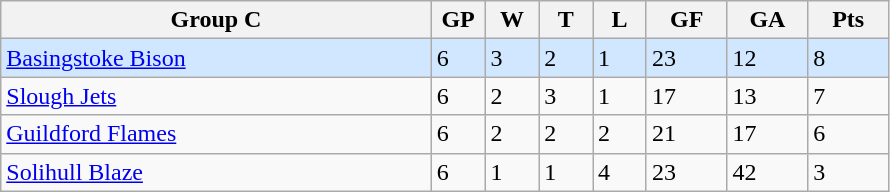<table class="wikitable">
<tr>
<th width="40%">Group C</th>
<th width="5%">GP</th>
<th width="5%">W</th>
<th width="5%">T</th>
<th width="5%">L</th>
<th width="7.5%">GF</th>
<th width="7.5%">GA</th>
<th width="7.5%">Pts</th>
</tr>
<tr bgcolor="#D0E7FF">
<td><a href='#'>Basingstoke Bison</a></td>
<td>6</td>
<td>3</td>
<td>2</td>
<td>1</td>
<td>23</td>
<td>12</td>
<td>8</td>
</tr>
<tr>
<td><a href='#'>Slough Jets</a></td>
<td>6</td>
<td>2</td>
<td>3</td>
<td>1</td>
<td>17</td>
<td>13</td>
<td>7</td>
</tr>
<tr>
<td><a href='#'>Guildford Flames</a></td>
<td>6</td>
<td>2</td>
<td>2</td>
<td>2</td>
<td>21</td>
<td>17</td>
<td>6</td>
</tr>
<tr>
<td><a href='#'>Solihull Blaze</a></td>
<td>6</td>
<td>1</td>
<td>1</td>
<td>4</td>
<td>23</td>
<td>42</td>
<td>3</td>
</tr>
</table>
